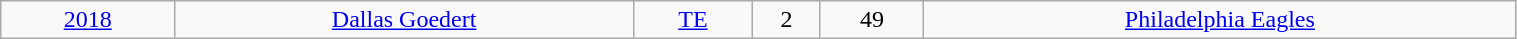<table class="wikitable" width="80%">
<tr align="center">
<td><a href='#'>2018</a></td>
<td><a href='#'>Dallas Goedert</a></td>
<td><a href='#'>TE</a></td>
<td>2</td>
<td>49</td>
<td><a href='#'>Philadelphia Eagles</a></td>
</tr>
</table>
